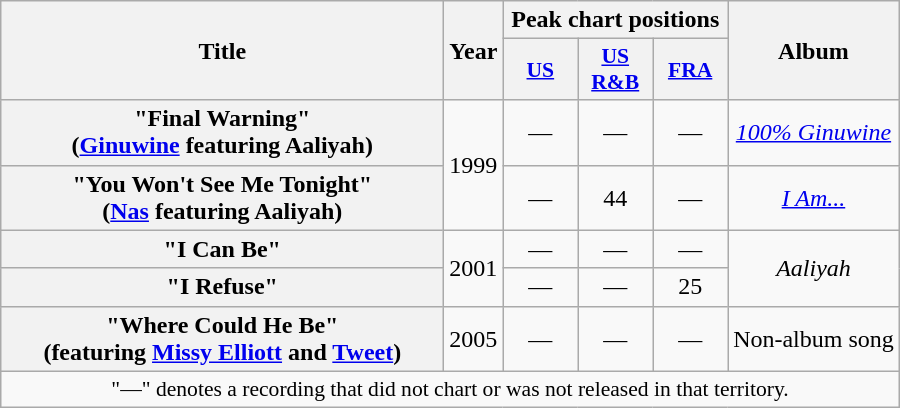<table class="wikitable plainrowheaders" style="text-align:center;">
<tr>
<th scope="col" rowspan="2" style="width:18em;">Title</th>
<th scope="col" rowspan="2">Year</th>
<th scope="col" colspan="3">Peak chart positions</th>
<th scope="col" rowspan="2">Album</th>
</tr>
<tr>
<th scope="col" style="width:3em;font-size:90%;"><a href='#'>US</a></th>
<th scope="col" style="width:3em;font-size:90%;"><a href='#'>US<br>R&B</a><br></th>
<th scope="col" style="width:3em;font-size:90%;"><a href='#'>FRA</a><br></th>
</tr>
<tr>
<th scope="row">"Final Warning"<br><span>(<a href='#'>Ginuwine</a> featuring Aaliyah)</span></th>
<td rowspan="2">1999</td>
<td>—</td>
<td>—</td>
<td>—</td>
<td><em><a href='#'>100% Ginuwine</a></em></td>
</tr>
<tr>
<th scope="row">"You Won't See Me Tonight"<br><span>(<a href='#'>Nas</a> featuring Aaliyah)</span></th>
<td>—</td>
<td>44</td>
<td>—</td>
<td><em><a href='#'>I Am...</a></em></td>
</tr>
<tr>
<th scope="row">"I Can Be"</th>
<td rowspan="2">2001</td>
<td>—</td>
<td>—</td>
<td>—</td>
<td rowspan="2"><em>Aaliyah</em></td>
</tr>
<tr>
<th scope="row">"I Refuse"</th>
<td>—</td>
<td>—</td>
<td>25</td>
</tr>
<tr>
<th scope="row">"Where Could He Be"<br><span>(featuring <a href='#'>Missy Elliott</a> and <a href='#'>Tweet</a>)</span></th>
<td>2005</td>
<td>—</td>
<td>—</td>
<td>—</td>
<td>Non-album song</td>
</tr>
<tr>
<td colspan="14" style="font-size:90%">"—" denotes a recording that did not chart or was not released in that territory.</td>
</tr>
</table>
